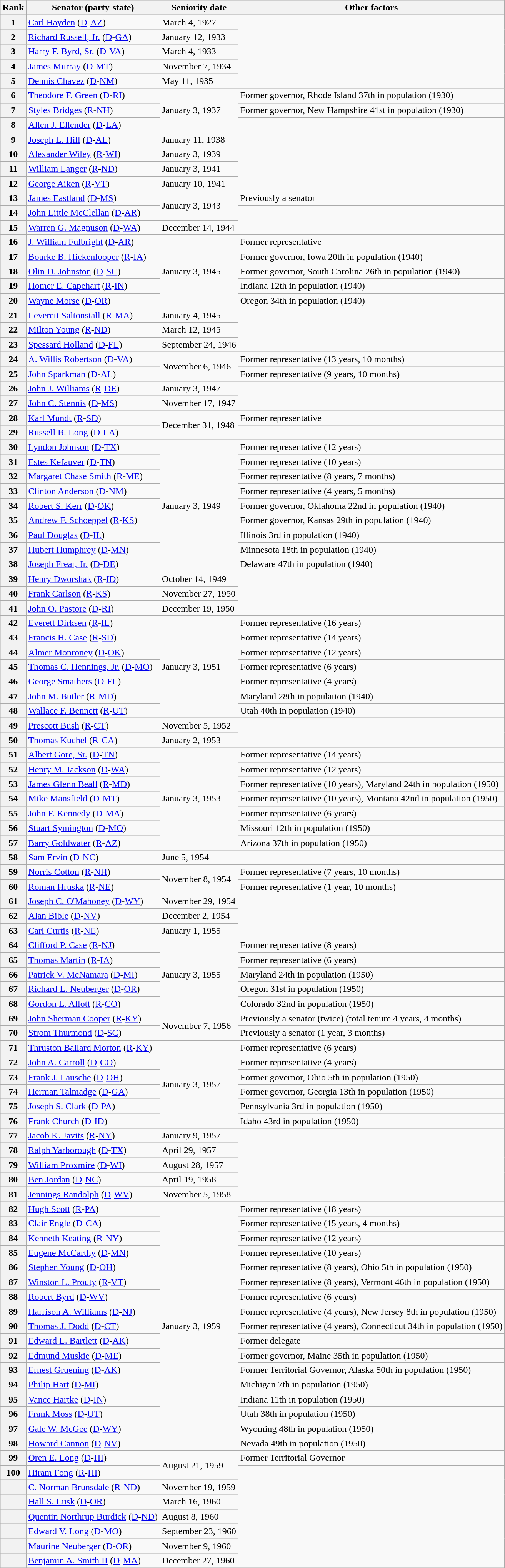<table class=wikitable>
<tr valign=bottom>
<th>Rank</th>
<th>Senator (party-state)</th>
<th>Seniority date</th>
<th>Other factors</th>
</tr>
<tr>
<th>1</th>
<td><a href='#'>Carl Hayden</a> (<a href='#'>D</a>-<a href='#'>AZ</a>)</td>
<td>March 4, 1927</td>
<td rowspan=5></td>
</tr>
<tr>
<th>2</th>
<td><a href='#'>Richard Russell, Jr.</a> (<a href='#'>D</a>-<a href='#'>GA</a>)</td>
<td>January 12, 1933</td>
</tr>
<tr>
<th>3</th>
<td><a href='#'>Harry F. Byrd, Sr.</a> (<a href='#'>D</a>-<a href='#'>VA</a>)</td>
<td>March 4, 1933</td>
</tr>
<tr>
<th>4</th>
<td><a href='#'>James Murray</a> (<a href='#'>D</a>-<a href='#'>MT</a>)</td>
<td>November 7, 1934</td>
</tr>
<tr>
<th>5</th>
<td><a href='#'>Dennis Chavez</a> (<a href='#'>D</a>-<a href='#'>NM</a>)</td>
<td>May 11, 1935</td>
</tr>
<tr>
<th>6</th>
<td><a href='#'>Theodore F. Green</a> (<a href='#'>D</a>-<a href='#'>RI</a>)</td>
<td rowspan= 3>January 3, 1937</td>
<td>Former governor, Rhode Island 37th in population (1930)</td>
</tr>
<tr>
<th>7</th>
<td><a href='#'>Styles Bridges</a> (<a href='#'>R</a>-<a href='#'>NH</a>)</td>
<td>Former governor, New Hampshire 41st in population (1930)</td>
</tr>
<tr>
<th>8</th>
<td><a href='#'>Allen J. Ellender</a> (<a href='#'>D</a>-<a href='#'>LA</a>)</td>
<td rowspan=5></td>
</tr>
<tr>
<th>9</th>
<td><a href='#'>Joseph L. Hill</a> (<a href='#'>D</a>-<a href='#'>AL</a>)</td>
<td>January 11, 1938</td>
</tr>
<tr>
<th>10</th>
<td><a href='#'>Alexander Wiley</a> (<a href='#'>R</a>-<a href='#'>WI</a>)</td>
<td>January 3, 1939</td>
</tr>
<tr>
<th>11</th>
<td><a href='#'>William Langer</a> (<a href='#'>R</a>-<a href='#'>ND</a>)</td>
<td>January 3, 1941</td>
</tr>
<tr>
<th>12</th>
<td><a href='#'>George Aiken</a> (<a href='#'>R</a>-<a href='#'>VT</a>)</td>
<td>January 10, 1941</td>
</tr>
<tr>
<th>13</th>
<td><a href='#'>James Eastland</a> (<a href='#'>D</a>-<a href='#'>MS</a>)</td>
<td rowspan= 2>January 3, 1943</td>
<td>Previously a senator</td>
</tr>
<tr>
<th>14</th>
<td><a href='#'>John Little McClellan</a> (<a href='#'>D</a>-<a href='#'>AR</a>)</td>
<td rowspan=2></td>
</tr>
<tr>
<th>15</th>
<td><a href='#'>Warren G. Magnuson</a> (<a href='#'>D</a>-<a href='#'>WA</a>)</td>
<td>December 14, 1944</td>
</tr>
<tr>
<th>16</th>
<td><a href='#'>J. William Fulbright</a> (<a href='#'>D</a>-<a href='#'>AR</a>)</td>
<td rowspan= 5>January 3, 1945</td>
<td>Former representative</td>
</tr>
<tr>
<th>17</th>
<td><a href='#'>Bourke B. Hickenlooper</a> (<a href='#'>R</a>-<a href='#'>IA</a>)</td>
<td>Former governor, Iowa 20th in population (1940)</td>
</tr>
<tr>
<th>18</th>
<td><a href='#'>Olin D. Johnston</a> (<a href='#'>D</a>-<a href='#'>SC</a>)</td>
<td>Former governor, South Carolina 26th in population (1940)</td>
</tr>
<tr>
<th>19</th>
<td><a href='#'>Homer E. Capehart</a> (<a href='#'>R</a>-<a href='#'>IN</a>)</td>
<td>Indiana 12th in population (1940)</td>
</tr>
<tr>
<th>20</th>
<td><a href='#'>Wayne Morse</a> (<a href='#'>D</a>-<a href='#'>OR</a>)</td>
<td>Oregon 34th in population (1940)</td>
</tr>
<tr>
<th>21</th>
<td><a href='#'>Leverett Saltonstall</a> (<a href='#'>R</a>-<a href='#'>MA</a>)</td>
<td>January 4, 1945</td>
<td rowspan=3></td>
</tr>
<tr>
<th>22</th>
<td><a href='#'>Milton Young</a> (<a href='#'>R</a>-<a href='#'>ND</a>)</td>
<td>March 12, 1945</td>
</tr>
<tr>
<th>23</th>
<td><a href='#'>Spessard Holland</a> (<a href='#'>D</a>-<a href='#'>FL</a>)</td>
<td>September 24, 1946</td>
</tr>
<tr>
<th>24</th>
<td><a href='#'>A. Willis Robertson</a> (<a href='#'>D</a>-<a href='#'>VA</a>)</td>
<td rowspan= 2>November 6, 1946</td>
<td>Former representative (13 years, 10 months)</td>
</tr>
<tr>
<th>25</th>
<td><a href='#'>John Sparkman</a> (<a href='#'>D</a>-<a href='#'>AL</a>)</td>
<td>Former representative (9 years, 10 months)</td>
</tr>
<tr>
<th>26</th>
<td><a href='#'>John J. Williams</a> (<a href='#'>R</a>-<a href='#'>DE</a>)</td>
<td>January 3, 1947</td>
<td rowspan=2></td>
</tr>
<tr>
<th>27</th>
<td><a href='#'>John C. Stennis</a> (<a href='#'>D</a>-<a href='#'>MS</a>)</td>
<td>November 17, 1947</td>
</tr>
<tr>
<th>28</th>
<td><a href='#'>Karl Mundt</a> (<a href='#'>R</a>-<a href='#'>SD</a>)</td>
<td rowspan= 2>December 31, 1948</td>
<td>Former representative</td>
</tr>
<tr>
<th>29</th>
<td><a href='#'>Russell B. Long</a> (<a href='#'>D</a>-<a href='#'>LA</a>)</td>
<td></td>
</tr>
<tr>
<th>30</th>
<td><a href='#'>Lyndon Johnson</a> (<a href='#'>D</a>-<a href='#'>TX</a>)</td>
<td rowspan= 9>January 3, 1949</td>
<td>Former representative (12 years)</td>
</tr>
<tr>
<th>31</th>
<td><a href='#'>Estes Kefauver</a> (<a href='#'>D</a>-<a href='#'>TN</a>)</td>
<td>Former representative (10 years)</td>
</tr>
<tr>
<th>32</th>
<td><a href='#'>Margaret Chase Smith</a> (<a href='#'>R</a>-<a href='#'>ME</a>)</td>
<td>Former representative (8 years, 7 months)</td>
</tr>
<tr>
<th>33</th>
<td><a href='#'>Clinton Anderson</a> (<a href='#'>D</a>-<a href='#'>NM</a>)</td>
<td>Former representative (4 years, 5 months)</td>
</tr>
<tr>
<th>34</th>
<td><a href='#'>Robert S. Kerr</a> (<a href='#'>D</a>-<a href='#'>OK</a>)</td>
<td>Former governor, Oklahoma 22nd in population (1940)</td>
</tr>
<tr>
<th>35</th>
<td><a href='#'>Andrew F. Schoeppel</a> (<a href='#'>R</a>-<a href='#'>KS</a>)</td>
<td>Former governor, Kansas 29th in population (1940)</td>
</tr>
<tr>
<th>36</th>
<td><a href='#'>Paul Douglas</a> (<a href='#'>D</a>-<a href='#'>IL</a>)</td>
<td>Illinois 3rd in population (1940)</td>
</tr>
<tr>
<th>37</th>
<td><a href='#'>Hubert Humphrey</a> (<a href='#'>D</a>-<a href='#'>MN</a>)</td>
<td>Minnesota 18th in population (1940)</td>
</tr>
<tr>
<th>38</th>
<td><a href='#'>Joseph Frear, Jr.</a> (<a href='#'>D</a>-<a href='#'>DE</a>)</td>
<td>Delaware 47th in population (1940)</td>
</tr>
<tr>
<th>39</th>
<td><a href='#'>Henry Dworshak</a> (<a href='#'>R</a>-<a href='#'>ID</a>)</td>
<td>October 14, 1949</td>
<td rowspan=3></td>
</tr>
<tr>
<th>40</th>
<td><a href='#'>Frank Carlson</a> (<a href='#'>R</a>-<a href='#'>KS</a>)</td>
<td>November 27, 1950</td>
</tr>
<tr>
<th>41</th>
<td><a href='#'>John O. Pastore</a> (<a href='#'>D</a>-<a href='#'>RI</a>)</td>
<td>December 19, 1950</td>
</tr>
<tr>
<th>42</th>
<td><a href='#'>Everett Dirksen</a> (<a href='#'>R</a>-<a href='#'>IL</a>)</td>
<td rowspan= 7>January 3, 1951</td>
<td>Former representative (16 years)</td>
</tr>
<tr>
<th>43</th>
<td><a href='#'>Francis H. Case</a> (<a href='#'>R</a>-<a href='#'>SD</a>)</td>
<td>Former representative (14 years)</td>
</tr>
<tr>
<th>44</th>
<td><a href='#'>Almer Monroney</a> (<a href='#'>D</a>-<a href='#'>OK</a>)</td>
<td>Former representative (12 years)</td>
</tr>
<tr>
<th>45</th>
<td><a href='#'>Thomas C. Hennings, Jr.</a> (<a href='#'>D</a>-<a href='#'>MO</a>)</td>
<td>Former representative (6 years)</td>
</tr>
<tr>
<th>46</th>
<td><a href='#'>George Smathers</a> (<a href='#'>D</a>-<a href='#'>FL</a>)</td>
<td>Former representative (4 years)</td>
</tr>
<tr>
<th>47</th>
<td><a href='#'>John M. Butler</a> (<a href='#'>R</a>-<a href='#'>MD</a>)</td>
<td>Maryland 28th in population (1940)</td>
</tr>
<tr>
<th>48</th>
<td><a href='#'>Wallace F. Bennett</a> (<a href='#'>R</a>-<a href='#'>UT</a>)</td>
<td>Utah 40th in population (1940)</td>
</tr>
<tr>
<th>49</th>
<td><a href='#'>Prescott Bush</a> (<a href='#'>R</a>-<a href='#'>CT</a>)</td>
<td>November 5, 1952</td>
<td rowspan=2></td>
</tr>
<tr>
<th>50</th>
<td><a href='#'>Thomas Kuchel</a> (<a href='#'>R</a>-<a href='#'>CA</a>)</td>
<td>January 2, 1953</td>
</tr>
<tr>
<th>51</th>
<td><a href='#'>Albert Gore, Sr.</a> (<a href='#'>D</a>-<a href='#'>TN</a>)</td>
<td rowspan= 7>January 3, 1953</td>
<td>Former representative (14 years)</td>
</tr>
<tr>
<th>52</th>
<td><a href='#'>Henry M. Jackson</a> (<a href='#'>D</a>-<a href='#'>WA</a>)</td>
<td>Former representative (12 years)</td>
</tr>
<tr>
<th>53</th>
<td><a href='#'>James Glenn Beall</a> (<a href='#'>R</a>-<a href='#'>MD</a>)</td>
<td>Former representative (10 years), Maryland 24th in population (1950)</td>
</tr>
<tr>
<th>54</th>
<td><a href='#'>Mike Mansfield</a> (<a href='#'>D</a>-<a href='#'>MT</a>)</td>
<td>Former representative (10 years), Montana 42nd in population (1950)</td>
</tr>
<tr>
<th>55</th>
<td><a href='#'>John F. Kennedy</a> (<a href='#'>D</a>-<a href='#'>MA</a>)</td>
<td>Former representative (6 years)</td>
</tr>
<tr>
<th>56</th>
<td><a href='#'>Stuart Symington</a> (<a href='#'>D</a>-<a href='#'>MO</a>)</td>
<td>Missouri 12th in population (1950)</td>
</tr>
<tr>
<th>57</th>
<td><a href='#'>Barry Goldwater</a> (<a href='#'>R</a>-<a href='#'>AZ</a>)</td>
<td>Arizona 37th in population (1950)</td>
</tr>
<tr>
<th>58</th>
<td><a href='#'>Sam Ervin</a> (<a href='#'>D</a>-<a href='#'>NC</a>)</td>
<td>June 5, 1954</td>
<td></td>
</tr>
<tr>
<th>59</th>
<td><a href='#'>Norris Cotton</a> (<a href='#'>R</a>-<a href='#'>NH</a>)</td>
<td rowspan= 2>November 8, 1954</td>
<td>Former representative (7 years, 10 months)</td>
</tr>
<tr>
<th>60</th>
<td><a href='#'>Roman Hruska</a> (<a href='#'>R</a>-<a href='#'>NE</a>)</td>
<td>Former representative (1 year, 10 months)</td>
</tr>
<tr>
<th>61</th>
<td><a href='#'>Joseph C. O'Mahoney</a> (<a href='#'>D</a>-<a href='#'>WY</a>)</td>
<td>November 29, 1954</td>
<td rowspan=3></td>
</tr>
<tr>
<th>62</th>
<td><a href='#'>Alan Bible</a> (<a href='#'>D</a>-<a href='#'>NV</a>)</td>
<td>December 2, 1954</td>
</tr>
<tr>
<th>63</th>
<td><a href='#'>Carl Curtis</a> (<a href='#'>R</a>-<a href='#'>NE</a>)</td>
<td>January 1, 1955</td>
</tr>
<tr>
<th>64</th>
<td><a href='#'>Clifford P. Case</a> (<a href='#'>R</a>-<a href='#'>NJ</a>)</td>
<td rowspan= 5>January 3, 1955</td>
<td>Former representative (8 years)</td>
</tr>
<tr>
<th>65</th>
<td><a href='#'>Thomas Martin</a> (<a href='#'>R</a>-<a href='#'>IA</a>)</td>
<td>Former representative (6 years)</td>
</tr>
<tr>
<th>66</th>
<td><a href='#'>Patrick V. McNamara</a> (<a href='#'>D</a>-<a href='#'>MI</a>)</td>
<td>Maryland 24th in population (1950)</td>
</tr>
<tr>
<th>67</th>
<td><a href='#'>Richard L. Neuberger</a> (<a href='#'>D</a>-<a href='#'>OR</a>)</td>
<td>Oregon 31st in population (1950)</td>
</tr>
<tr>
<th>68</th>
<td><a href='#'>Gordon L. Allott</a> (<a href='#'>R</a>-<a href='#'>CO</a>)</td>
<td>Colorado 32nd in population (1950)</td>
</tr>
<tr>
<th>69</th>
<td><a href='#'>John Sherman Cooper</a> (<a href='#'>R</a>-<a href='#'>KY</a>)</td>
<td rowspan= 2>November 7, 1956</td>
<td>Previously a senator (twice) (total tenure 4 years, 4 months)</td>
</tr>
<tr>
<th>70</th>
<td><a href='#'>Strom Thurmond</a> (<a href='#'>D</a>-<a href='#'>SC</a>)</td>
<td>Previously a senator (1 year, 3 months)</td>
</tr>
<tr>
<th>71</th>
<td><a href='#'>Thruston Ballard Morton</a> (<a href='#'>R</a>-<a href='#'>KY</a>)</td>
<td rowspan= 6>January 3, 1957</td>
<td>Former representative (6 years)</td>
</tr>
<tr>
<th>72</th>
<td><a href='#'>John A. Carroll</a> (<a href='#'>D</a>-<a href='#'>CO</a>)</td>
<td>Former representative (4 years)</td>
</tr>
<tr>
<th>73</th>
<td><a href='#'>Frank J. Lausche</a> (<a href='#'>D</a>-<a href='#'>OH</a>)</td>
<td>Former governor, Ohio 5th in population (1950)</td>
</tr>
<tr>
<th>74</th>
<td><a href='#'>Herman Talmadge</a> (<a href='#'>D</a>-<a href='#'>GA</a>)</td>
<td>Former governor, Georgia 13th in population (1950)</td>
</tr>
<tr>
<th>75</th>
<td><a href='#'>Joseph S. Clark</a> (<a href='#'>D</a>-<a href='#'>PA</a>)</td>
<td>Pennsylvania 3rd in population (1950)</td>
</tr>
<tr>
<th>76</th>
<td><a href='#'>Frank Church</a> (<a href='#'>D</a>-<a href='#'>ID</a>)</td>
<td>Idaho 43rd in population (1950)</td>
</tr>
<tr>
<th>77</th>
<td><a href='#'>Jacob K. Javits</a> (<a href='#'>R</a>-<a href='#'>NY</a>)</td>
<td>January 9, 1957</td>
<td rowspan=5></td>
</tr>
<tr>
<th>78</th>
<td><a href='#'>Ralph Yarborough</a> (<a href='#'>D</a>-<a href='#'>TX</a>)</td>
<td>April 29, 1957</td>
</tr>
<tr>
<th>79</th>
<td><a href='#'>William Proxmire</a> (<a href='#'>D</a>-<a href='#'>WI</a>)</td>
<td>August 28, 1957</td>
</tr>
<tr>
<th>80</th>
<td><a href='#'>Ben Jordan</a> (<a href='#'>D</a>-<a href='#'>NC</a>)</td>
<td>April 19, 1958</td>
</tr>
<tr>
<th>81</th>
<td><a href='#'>Jennings Randolph</a> (<a href='#'>D</a>-<a href='#'>WV</a>)</td>
<td>November 5, 1958</td>
</tr>
<tr>
<th>82</th>
<td><a href='#'>Hugh Scott</a> (<a href='#'>R</a>-<a href='#'>PA</a>)</td>
<td rowspan= 17>January 3, 1959</td>
<td>Former representative (18 years)</td>
</tr>
<tr>
<th>83</th>
<td><a href='#'>Clair Engle</a> (<a href='#'>D</a>-<a href='#'>CA</a>)</td>
<td>Former representative (15 years, 4 months)</td>
</tr>
<tr>
<th>84</th>
<td><a href='#'>Kenneth Keating</a> (<a href='#'>R</a>-<a href='#'>NY</a>)</td>
<td>Former representative (12 years)</td>
</tr>
<tr>
<th>85</th>
<td><a href='#'>Eugene McCarthy</a> (<a href='#'>D</a>-<a href='#'>MN</a>)</td>
<td>Former representative (10 years)</td>
</tr>
<tr>
<th>86</th>
<td><a href='#'>Stephen Young</a> (<a href='#'>D</a>-<a href='#'>OH</a>)</td>
<td>Former representative (8 years), Ohio 5th in population (1950)</td>
</tr>
<tr>
<th>87</th>
<td><a href='#'>Winston L. Prouty</a> (<a href='#'>R</a>-<a href='#'>VT</a>)</td>
<td>Former representative (8 years), Vermont 46th in population (1950)</td>
</tr>
<tr>
<th>88</th>
<td><a href='#'>Robert Byrd</a> (<a href='#'>D</a>-<a href='#'>WV</a>)</td>
<td>Former representative (6 years)</td>
</tr>
<tr>
<th>89</th>
<td><a href='#'>Harrison A. Williams</a> (<a href='#'>D</a>-<a href='#'>NJ</a>)</td>
<td>Former representative (4 years), New Jersey 8th in population (1950)</td>
</tr>
<tr>
<th>90</th>
<td><a href='#'>Thomas J. Dodd</a> (<a href='#'>D</a>-<a href='#'>CT</a>)</td>
<td>Former representative (4 years), Connecticut 34th in population (1950)</td>
</tr>
<tr>
<th>91</th>
<td><a href='#'>Edward L. Bartlett</a> (<a href='#'>D</a>-<a href='#'>AK</a>)</td>
<td>Former delegate</td>
</tr>
<tr>
<th>92</th>
<td><a href='#'>Edmund Muskie</a> (<a href='#'>D</a>-<a href='#'>ME</a>)</td>
<td>Former governor, Maine 35th in population (1950)</td>
</tr>
<tr>
<th>93</th>
<td><a href='#'>Ernest Gruening</a> (<a href='#'>D</a>-<a href='#'>AK</a>)</td>
<td>Former Territorial Governor, Alaska 50th in population (1950)</td>
</tr>
<tr>
<th>94</th>
<td><a href='#'>Philip Hart</a> (<a href='#'>D</a>-<a href='#'>MI</a>)</td>
<td>Michigan 7th in population (1950)</td>
</tr>
<tr>
<th>95</th>
<td><a href='#'>Vance Hartke</a> (<a href='#'>D</a>-<a href='#'>IN</a>)</td>
<td>Indiana 11th in population (1950)</td>
</tr>
<tr>
<th>96</th>
<td><a href='#'>Frank Moss</a> (<a href='#'>D</a>-<a href='#'>UT</a>)</td>
<td>Utah 38th in population (1950)</td>
</tr>
<tr>
<th>97</th>
<td><a href='#'>Gale W. McGee</a> (<a href='#'>D</a>-<a href='#'>WY</a>)</td>
<td>Wyoming 48th in population (1950)</td>
</tr>
<tr>
<th>98</th>
<td><a href='#'>Howard Cannon</a> (<a href='#'>D</a>-<a href='#'>NV</a>)</td>
<td>Nevada 49th in population (1950)</td>
</tr>
<tr>
<th>99</th>
<td><a href='#'>Oren E. Long</a> (<a href='#'>D</a>-<a href='#'>HI</a>)</td>
<td rowspan= 2>August 21, 1959</td>
<td>Former Territorial Governor</td>
</tr>
<tr>
<th>100</th>
<td><a href='#'>Hiram Fong</a> (<a href='#'>R</a>-<a href='#'>HI</a>)</td>
<td rowspan=7></td>
</tr>
<tr>
<th></th>
<td><a href='#'>C. Norman Brunsdale</a> (<a href='#'>R</a>-<a href='#'>ND</a>)</td>
<td>November 19, 1959</td>
</tr>
<tr>
<th></th>
<td><a href='#'>Hall S. Lusk</a> (<a href='#'>D</a>-<a href='#'>OR</a>)</td>
<td>March 16, 1960</td>
</tr>
<tr>
<th></th>
<td><a href='#'>Quentin Northrup Burdick</a> (<a href='#'>D</a>-<a href='#'>ND</a>)</td>
<td>August 8, 1960</td>
</tr>
<tr>
<th></th>
<td><a href='#'>Edward V. Long</a> (<a href='#'>D</a>-<a href='#'>MO</a>)</td>
<td>September 23, 1960</td>
</tr>
<tr>
<th></th>
<td><a href='#'>Maurine Neuberger</a> (<a href='#'>D</a>-<a href='#'>OR</a>)</td>
<td>November 9, 1960</td>
</tr>
<tr>
<th></th>
<td><a href='#'>Benjamin A. Smith II</a> (<a href='#'>D</a>-<a href='#'>MA</a>)</td>
<td>December 27, 1960</td>
</tr>
</table>
